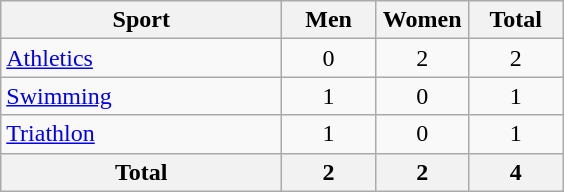<table class="wikitable sortable" style="text-align:center;">
<tr>
<th width=180>Sport</th>
<th width=55>Men</th>
<th width=55>Women</th>
<th width=55>Total</th>
</tr>
<tr>
<td align=left><a href='#'>Athletics</a></td>
<td>0</td>
<td>2</td>
<td>2</td>
</tr>
<tr>
<td align=left><a href='#'>Swimming</a></td>
<td>1</td>
<td>0</td>
<td>1</td>
</tr>
<tr>
<td align=left><a href='#'>Triathlon</a></td>
<td>1</td>
<td>0</td>
<td>1</td>
</tr>
<tr>
<th>Total</th>
<th>2</th>
<th>2</th>
<th>4</th>
</tr>
</table>
